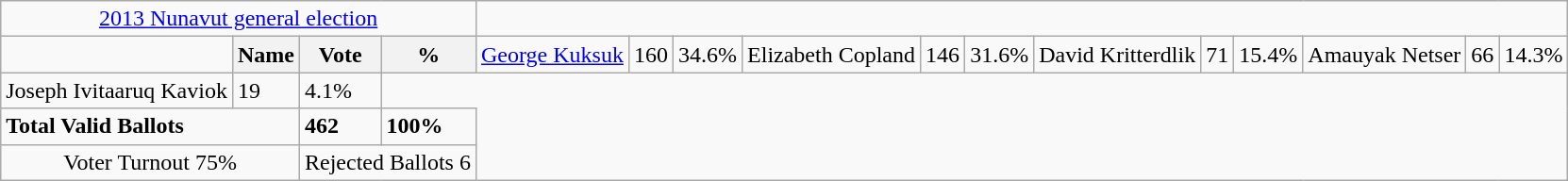<table class="wikitable">
<tr>
<td colspan=4 align=center><a href='#'>2013 Nunavut general election</a></td>
</tr>
<tr>
<td></td>
<th><strong>Name </strong></th>
<th><strong>Vote</strong></th>
<th><strong>%</strong><br></th>
<td><a href='#'>George Kuksuk</a></td>
<td>160</td>
<td>34.6%<br></td>
<td>Elizabeth Copland</td>
<td>146</td>
<td>31.6%<br></td>
<td>David Kritterdlik</td>
<td>71</td>
<td>15.4%<br></td>
<td>Amauyak Netser</td>
<td>66</td>
<td>14.3%</td>
</tr>
<tr>
<td>Joseph Ivitaaruq Kaviok</td>
<td>19</td>
<td>4.1%</td>
</tr>
<tr>
<td colspan=2><strong>Total Valid Ballots</strong></td>
<td><strong>462</strong></td>
<td><strong>100%</strong></td>
</tr>
<tr>
<td colspan=2 align=center>Voter Turnout 75%</td>
<td colspan=2 align=center>Rejected Ballots 6</td>
</tr>
</table>
